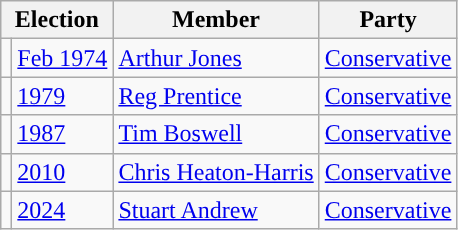<table class="wikitable">
<tr>
<th colspan="2">Election</th>
<th>Member</th>
<th>Party</th>
</tr>
<tr>
<td style="color:inherit;background-color: "></td>
<td><a href='#'>Feb 1974</a></td>
<td><a href='#'>Arthur Jones</a></td>
<td><a href='#'>Conservative</a></td>
</tr>
<tr>
<td style="color:inherit;background-color: "></td>
<td><a href='#'>1979</a></td>
<td><a href='#'>Reg Prentice</a></td>
<td><a href='#'>Conservative</a></td>
</tr>
<tr>
<td style="color:inherit;background-color: "></td>
<td><a href='#'>1987</a></td>
<td><a href='#'>Tim Boswell</a></td>
<td><a href='#'>Conservative</a></td>
</tr>
<tr>
<td style="color:inherit;background-color: "></td>
<td><a href='#'>2010</a></td>
<td><a href='#'>Chris Heaton-Harris</a></td>
<td><a href='#'>Conservative</a></td>
</tr>
<tr>
<td style="color:inherit;background-color: "></td>
<td><a href='#'>2024</a></td>
<td><a href='#'>Stuart Andrew</a></td>
<td><a href='#'>Conservative</a></td>
</tr>
</table>
